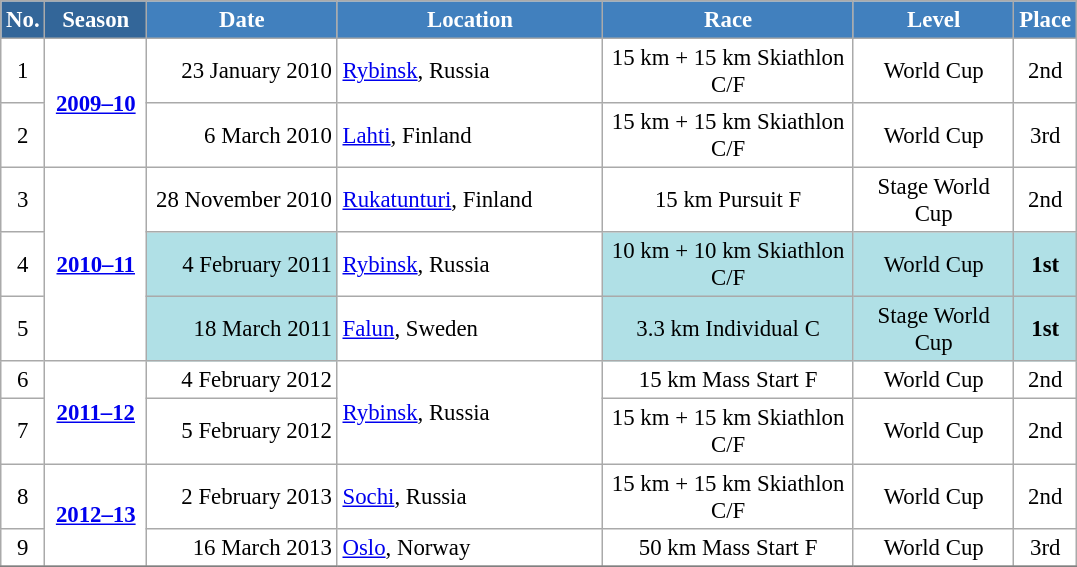<table class="wikitable sortable" style="font-size:95%; text-align:center; border:grey solid 1px; border-collapse:collapse; background:#ffffff;">
<tr style="background:#efefef;">
<th style="background-color:#369; color:white;">No.</th>
<th style="background-color:#369; color:white;">Season</th>
<th style="background-color:#4180be; color:white; width:120px;">Date</th>
<th style="background-color:#4180be; color:white; width:170px;">Location</th>
<th style="background-color:#4180be; color:white; width:160px;">Race</th>
<th style="background-color:#4180be; color:white; width:100px;">Level</th>
<th style="background-color:#4180be; color:white;">Place</th>
</tr>
<tr>
<td align=center>1</td>
<td rowspan=2 align=center><strong> <a href='#'>2009–10</a> </strong></td>
<td align=right>23 January 2010</td>
<td align=left> <a href='#'>Rybinsk</a>, Russia</td>
<td>15 km + 15 km Skiathlon C/F</td>
<td>World Cup</td>
<td>2nd</td>
</tr>
<tr>
<td align=center>2</td>
<td align=right>6 March 2010</td>
<td align=left> <a href='#'>Lahti</a>, Finland</td>
<td>15 km + 15 km Skiathlon C/F</td>
<td>World Cup</td>
<td>3rd</td>
</tr>
<tr>
<td align=center>3</td>
<td rowspan=3 align=center><strong> <a href='#'>2010–11</a> </strong></td>
<td align=right>28 November 2010</td>
<td align=left> <a href='#'>Rukatunturi</a>, Finland</td>
<td>15 km Pursuit F</td>
<td>Stage World Cup</td>
<td>2nd</td>
</tr>
<tr>
<td align=center>4</td>
<td bgcolor="#BOEOE6" align=right>4 February 2011</td>
<td align=left> <a href='#'>Rybinsk</a>, Russia</td>
<td bgcolor="#BOEOE6">10 km + 10 km Skiathlon C/F</td>
<td bgcolor="#BOEOE6">World Cup</td>
<td bgcolor="#BOEOE6"><strong>1st</strong></td>
</tr>
<tr>
<td align=center>5</td>
<td bgcolor="#BOEOE6" align=right>18 March 2011</td>
<td align=left> <a href='#'>Falun</a>, Sweden</td>
<td bgcolor="#BOEOE6">3.3 km Individual C</td>
<td bgcolor="#BOEOE6">Stage World Cup</td>
<td bgcolor="#BOEOE6"><strong>1st</strong></td>
</tr>
<tr>
<td align=center>6</td>
<td rowspan=2 align=center><strong> <a href='#'>2011–12</a> </strong></td>
<td align=right>4 February 2012</td>
<td rowspan=2 align=left> <a href='#'>Rybinsk</a>, Russia</td>
<td>15 km Mass Start F</td>
<td>World Cup</td>
<td>2nd</td>
</tr>
<tr>
<td align=center>7</td>
<td align=right>5 February 2012</td>
<td>15 km + 15 km Skiathlon C/F</td>
<td>World Cup</td>
<td>2nd</td>
</tr>
<tr>
<td align=center>8</td>
<td rowspan=2 align=center><strong> <a href='#'>2012–13</a> </strong></td>
<td align=right>2 February 2013</td>
<td align=left> <a href='#'>Sochi</a>, Russia</td>
<td>15 km + 15 km Skiathlon C/F</td>
<td>World Cup</td>
<td>2nd</td>
</tr>
<tr>
<td align=center>9</td>
<td align=right>16 March 2013</td>
<td align=left> <a href='#'>Oslo</a>, Norway</td>
<td>50 km Mass Start F</td>
<td>World Cup</td>
<td>3rd</td>
</tr>
<tr>
</tr>
</table>
